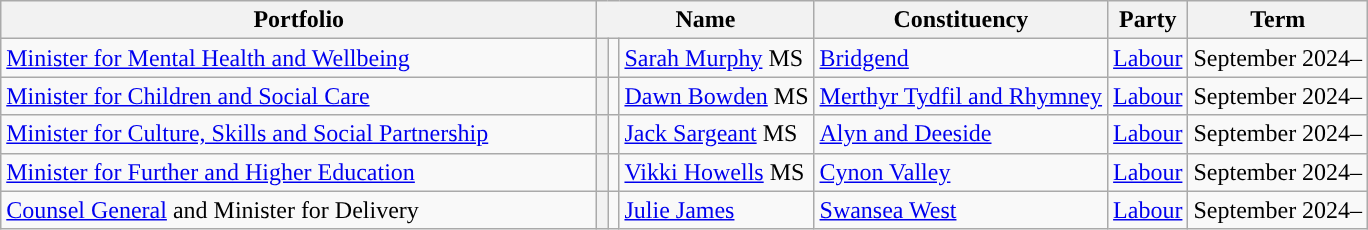<table class="wikitable">
<tr>
<th style="width: 390px">Portfolio</th>
<th colspan="3">Name</th>
<th>Constituency</th>
<th>Party</th>
<th>Term</th>
</tr>
<tr>
<td><a href='#'>Minister for Mental Health and Wellbeing</a></td>
<th style="background-color: "></th>
<td></td>
<td><a href='#'>Sarah Murphy</a> MS</td>
<td><a href='#'>Bridgend</a></td>
<td><a href='#'>Labour</a></td>
<td>September 2024–</td>
</tr>
<tr>
<td><a href='#'>Minister for Children and Social Care</a></td>
<th style="background-color: "></th>
<td></td>
<td><a href='#'>Dawn Bowden</a> MS</td>
<td><a href='#'>Merthyr Tydfil and Rhymney</a></td>
<td><a href='#'>Labour</a></td>
<td>September 2024–</td>
</tr>
<tr>
<td><a href='#'>Minister for Culture, Skills and Social Partnership</a></td>
<th style="background-color: "></th>
<td></td>
<td><a href='#'>Jack Sargeant</a> MS</td>
<td><a href='#'>Alyn and Deeside</a></td>
<td><a href='#'>Labour</a></td>
<td>September 2024–</td>
</tr>
<tr>
<td><a href='#'>Minister for Further and Higher Education</a></td>
<th style="background-color: "></th>
<td></td>
<td><a href='#'>Vikki Howells</a> MS</td>
<td><a href='#'>Cynon Valley</a></td>
<td><a href='#'>Labour</a></td>
<td>September 2024–</td>
</tr>
<tr>
<td><a href='#'>Counsel General</a> and Minister for Delivery</td>
<th style="background-color: "></th>
<td></td>
<td><a href='#'>Julie James</a></td>
<td><a href='#'>Swansea West</a></td>
<td><a href='#'>Labour</a></td>
<td>September 2024–</td>
</tr>
</table>
